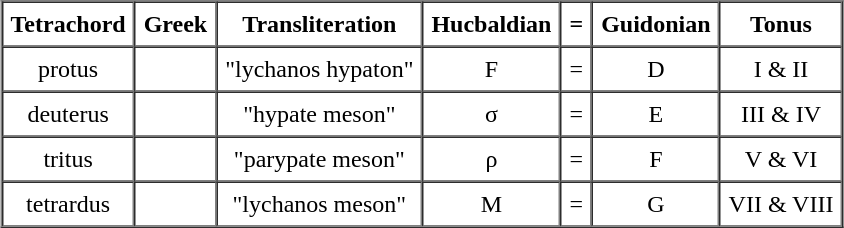<table border="1" cellpadding="5" cellspacing="0" align="center" align="center" style="text-align:center;">
<tr>
<th>Tetrachord</th>
<th>Greek</th>
<th>Transliteration</th>
<th>Hucbaldian</th>
<th>=</th>
<th>Guidonian</th>
<th>Tonus</th>
</tr>
<tr>
<td>protus</td>
<td></td>
<td>"lychanos hypaton"</td>
<td>F</td>
<td>=</td>
<td>D</td>
<td>I & II</td>
</tr>
<tr>
<td>deuterus</td>
<td></td>
<td>"hypate meson"</td>
<td>σ</td>
<td>=</td>
<td>E</td>
<td>III & IV</td>
</tr>
<tr>
<td>tritus</td>
<td></td>
<td>"parypate meson"</td>
<td>ρ</td>
<td>=</td>
<td>F</td>
<td>V & VI</td>
</tr>
<tr>
<td>tetrardus</td>
<td></td>
<td>"lychanos meson"</td>
<td>Μ</td>
<td>=</td>
<td>G</td>
<td>VII & VIII</td>
</tr>
</table>
